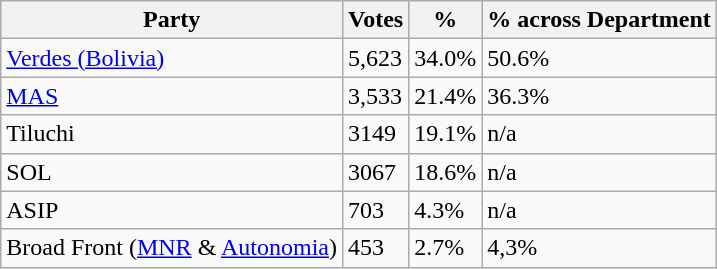<table class="wikitable">
<tr>
<th>Party</th>
<th>Votes</th>
<th>%</th>
<th>% across Department</th>
</tr>
<tr>
<td><a href='#'>Verdes (Bolivia)</a></td>
<td>5,623</td>
<td>34.0%</td>
<td>50.6%</td>
</tr>
<tr>
<td><a href='#'>MAS</a></td>
<td>3,533</td>
<td>21.4%</td>
<td>36.3%</td>
</tr>
<tr>
<td>Tiluchi</td>
<td>3149</td>
<td>19.1%</td>
<td>n/a</td>
</tr>
<tr>
<td>SOL</td>
<td>3067</td>
<td>18.6%</td>
<td>n/a</td>
</tr>
<tr>
<td>ASIP</td>
<td>703</td>
<td>4.3%</td>
<td>n/a</td>
</tr>
<tr>
<td>Broad Front (<a href='#'>MNR</a> & <a href='#'>Autonomia</a>)</td>
<td>453</td>
<td>2.7%</td>
<td>4,3%</td>
</tr>
</table>
